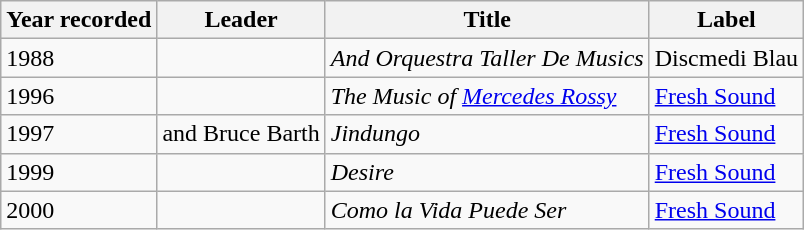<table class="wikitable sortable">
<tr>
<th align="center">Year recorded</th>
<th>Leader</th>
<th>Title</th>
<th>Label</th>
</tr>
<tr>
<td>1988</td>
<td></td>
<td><em>And Orquestra Taller De Musics</em></td>
<td>Discmedi Blau</td>
</tr>
<tr>
<td>1996</td>
<td></td>
<td><em>The Music of <a href='#'>Mercedes Rossy</a></em></td>
<td><a href='#'>Fresh Sound</a></td>
</tr>
<tr>
<td>1997</td>
<td> and Bruce Barth</td>
<td><em>Jindungo</em></td>
<td><a href='#'>Fresh Sound</a></td>
</tr>
<tr>
<td>1999</td>
<td></td>
<td><em>Desire</em></td>
<td><a href='#'>Fresh Sound</a></td>
</tr>
<tr>
<td>2000</td>
<td></td>
<td><em>Como la Vida Puede Ser</em></td>
<td><a href='#'>Fresh Sound</a></td>
</tr>
</table>
